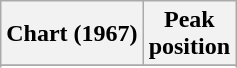<table class="wikitable sortable plainrowheaders" style="text-align:center">
<tr>
<th scope="col">Chart (1967)</th>
<th scope="col">Peak<br> position</th>
</tr>
<tr>
</tr>
<tr>
</tr>
</table>
